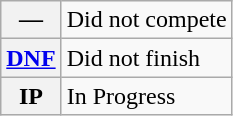<table class="wikitable">
<tr>
<th scope="row">—</th>
<td>Did not compete</td>
</tr>
<tr>
<th scope="row"><a href='#'>DNF</a></th>
<td>Did not finish</td>
</tr>
<tr>
<th scope="row">IP</th>
<td>In Progress</td>
</tr>
</table>
